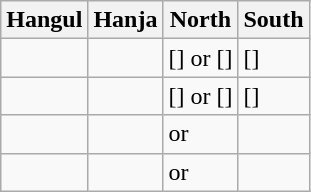<table class="wikitable">
<tr>
<th>Hangul</th>
<th>Hanja</th>
<th>North</th>
<th>South</th>
</tr>
<tr>
<td></td>
<td></td>
<td>[]  or [] </td>
<td>[] </td>
</tr>
<tr>
<td></td>
<td></td>
<td>[]  or [] </td>
<td>[] </td>
</tr>
<tr>
<td></td>
<td></td>
<td> or </td>
<td></td>
</tr>
<tr>
<td></td>
<td></td>
<td> or </td>
<td></td>
</tr>
</table>
